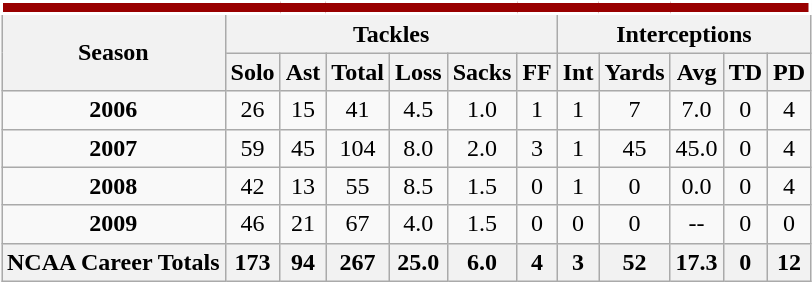<table class=wikitable style="text-align:center;">
<tr>
<td ! colspan="15" style="background: #990000; border: 2px solid #FFFFFF; color:#FFFFFF;"></td>
</tr>
<tr>
<th rowspan=2>Season</th>
<th colspan=6>Tackles</th>
<th colspan=5>Interceptions</th>
</tr>
<tr>
<th>Solo</th>
<th>Ast</th>
<th>Total</th>
<th>Loss</th>
<th>Sacks</th>
<th>FF</th>
<th>Int</th>
<th>Yards</th>
<th>Avg</th>
<th>TD</th>
<th>PD</th>
</tr>
<tr>
<td><strong>2006</strong></td>
<td>26</td>
<td>15</td>
<td>41</td>
<td>4.5</td>
<td>1.0</td>
<td>1</td>
<td>1</td>
<td>7</td>
<td>7.0</td>
<td>0</td>
<td>4</td>
</tr>
<tr>
<td><strong>2007</strong></td>
<td>59</td>
<td>45</td>
<td>104</td>
<td>8.0</td>
<td>2.0</td>
<td>3</td>
<td>1</td>
<td>45</td>
<td>45.0</td>
<td>0</td>
<td>4</td>
</tr>
<tr>
<td><strong>2008</strong></td>
<td>42</td>
<td>13</td>
<td>55</td>
<td>8.5</td>
<td>1.5</td>
<td>0</td>
<td>1</td>
<td>0</td>
<td>0.0</td>
<td>0</td>
<td>4</td>
</tr>
<tr>
<td><strong>2009</strong></td>
<td>46</td>
<td>21</td>
<td>67</td>
<td>4.0</td>
<td>1.5</td>
<td>0</td>
<td>0</td>
<td>0</td>
<td>--</td>
<td>0</td>
<td>0</td>
</tr>
<tr>
<th>NCAA Career Totals</th>
<th>173</th>
<th>94</th>
<th>267</th>
<th>25.0</th>
<th>6.0</th>
<th>4</th>
<th>3</th>
<th>52</th>
<th>17.3</th>
<th>0</th>
<th>12</th>
</tr>
</table>
